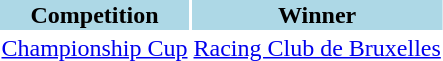<table>
<tr style="background:lightblue;">
<th>Competition</th>
<th>Winner</th>
</tr>
<tr>
<td><a href='#'>Championship Cup</a></td>
<td><a href='#'>Racing Club de Bruxelles</a></td>
</tr>
</table>
